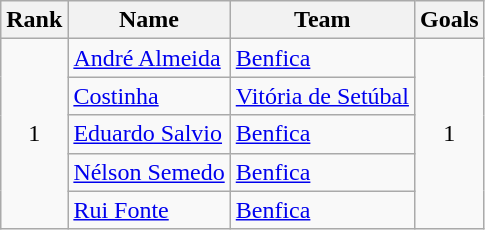<table class="wikitable" style="text-align: center;">
<tr>
<th>Rank</th>
<th>Name</th>
<th>Team</th>
<th>Goals</th>
</tr>
<tr>
<td rowspan=5>1</td>
<td align="left"> <a href='#'>André Almeida</a></td>
<td align="left"> <a href='#'>Benfica</a></td>
<td rowspan=5>1</td>
</tr>
<tr>
<td align="left"> <a href='#'>Costinha</a></td>
<td align="left"> <a href='#'>Vitória de Setúbal</a></td>
</tr>
<tr>
<td align="left"> <a href='#'>Eduardo Salvio</a></td>
<td align="left"> <a href='#'>Benfica</a></td>
</tr>
<tr>
<td align="left"> <a href='#'>Nélson Semedo</a></td>
<td align="left"> <a href='#'>Benfica</a></td>
</tr>
<tr>
<td align="left"> <a href='#'>Rui Fonte</a></td>
<td align="left"> <a href='#'>Benfica</a></td>
</tr>
</table>
